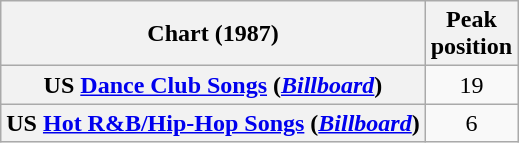<table class="wikitable sortable plainrowheaders" style="text-align:center">
<tr>
<th scope="col">Chart (1987)</th>
<th scope="col">Peak<br>position</th>
</tr>
<tr>
<th scope="row">US <a href='#'>Dance Club Songs</a> (<em><a href='#'>Billboard</a></em>)</th>
<td>19</td>
</tr>
<tr>
<th scope="row">US <a href='#'>Hot R&B/Hip-Hop Songs</a> (<em><a href='#'>Billboard</a></em>)</th>
<td>6</td>
</tr>
</table>
